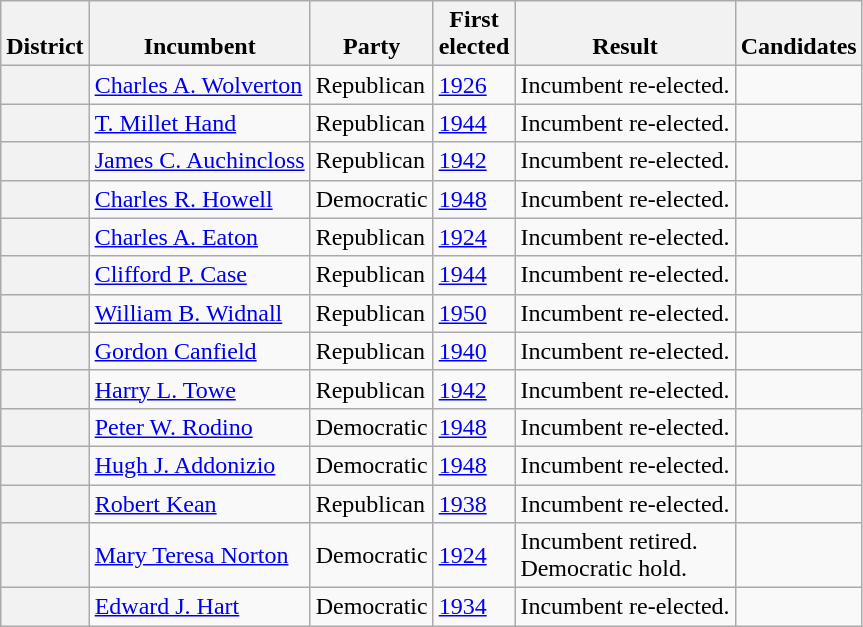<table class=wikitable>
<tr valign=bottom>
<th>District</th>
<th>Incumbent</th>
<th>Party</th>
<th>First<br>elected</th>
<th>Result</th>
<th>Candidates</th>
</tr>
<tr>
<th></th>
<td><a href='#'>Charles A. Wolverton</a></td>
<td>Republican</td>
<td><a href='#'>1926</a></td>
<td>Incumbent re-elected.</td>
<td nowrap></td>
</tr>
<tr>
<th></th>
<td><a href='#'>T. Millet Hand</a></td>
<td>Republican</td>
<td><a href='#'>1944</a></td>
<td>Incumbent re-elected.</td>
<td nowrap></td>
</tr>
<tr>
<th></th>
<td><a href='#'>James C. Auchincloss</a></td>
<td>Republican</td>
<td><a href='#'>1942</a></td>
<td>Incumbent re-elected.</td>
<td nowrap></td>
</tr>
<tr>
<th></th>
<td><a href='#'>Charles R. Howell</a></td>
<td>Democratic</td>
<td><a href='#'>1948</a></td>
<td>Incumbent re-elected.</td>
<td nowrap></td>
</tr>
<tr>
<th></th>
<td><a href='#'>Charles A. Eaton</a></td>
<td>Republican</td>
<td><a href='#'>1924</a></td>
<td>Incumbent re-elected.</td>
<td nowrap></td>
</tr>
<tr>
<th></th>
<td><a href='#'>Clifford P. Case</a></td>
<td>Republican</td>
<td><a href='#'>1944</a></td>
<td>Incumbent re-elected.</td>
<td nowrap></td>
</tr>
<tr>
<th></th>
<td><a href='#'>William B. Widnall</a></td>
<td>Republican</td>
<td><a href='#'>1950</a></td>
<td>Incumbent re-elected.</td>
<td nowrap></td>
</tr>
<tr>
<th></th>
<td><a href='#'>Gordon Canfield</a></td>
<td>Republican</td>
<td><a href='#'>1940</a></td>
<td>Incumbent re-elected.</td>
<td nowrap></td>
</tr>
<tr>
<th></th>
<td><a href='#'>Harry L. Towe</a></td>
<td>Republican</td>
<td><a href='#'>1942</a></td>
<td>Incumbent re-elected.</td>
<td nowrap></td>
</tr>
<tr>
<th></th>
<td><a href='#'>Peter W. Rodino</a></td>
<td>Democratic</td>
<td><a href='#'>1948</a></td>
<td>Incumbent re-elected.</td>
<td nowrap></td>
</tr>
<tr>
<th></th>
<td><a href='#'>Hugh J. Addonizio</a></td>
<td>Democratic</td>
<td><a href='#'>1948</a></td>
<td>Incumbent re-elected.</td>
<td nowrap></td>
</tr>
<tr>
<th></th>
<td><a href='#'>Robert Kean</a></td>
<td>Republican</td>
<td><a href='#'>1938</a></td>
<td>Incumbent re-elected.</td>
<td nowrap></td>
</tr>
<tr>
<th></th>
<td><a href='#'>Mary Teresa Norton</a></td>
<td>Democratic</td>
<td><a href='#'>1924</a></td>
<td>Incumbent retired.<br>Democratic hold.</td>
<td nowrap></td>
</tr>
<tr>
<th></th>
<td><a href='#'>Edward J. Hart</a></td>
<td>Democratic</td>
<td><a href='#'>1934</a></td>
<td>Incumbent re-elected.</td>
<td nowrap></td>
</tr>
</table>
